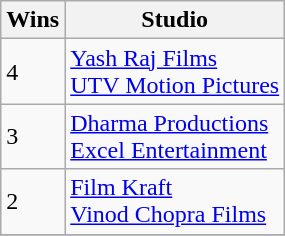<table class="wikitable">
<tr>
<th>Wins</th>
<th>Studio</th>
</tr>
<tr>
<td>4</td>
<td><a href='#'>Yash Raj Films</a><br><a href='#'>UTV Motion Pictures</a></td>
</tr>
<tr>
<td>3</td>
<td><a href='#'>Dharma Productions</a><br><a href='#'>Excel Entertainment</a></td>
</tr>
<tr>
<td>2</td>
<td><a href='#'>Film Kraft</a><br><a href='#'>Vinod Chopra Films</a></td>
</tr>
<tr>
</tr>
</table>
